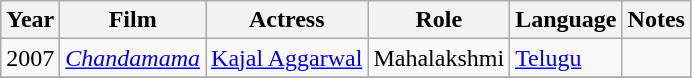<table class="wikitable sortable">
<tr>
<th>Year</th>
<th>Film</th>
<th>Actress</th>
<th>Role</th>
<th>Language</th>
<th class="unsortable">Notes</th>
</tr>
<tr>
<td>2007</td>
<td><em><a href='#'>Chandamama</a></em></td>
<td><a href='#'>Kajal Aggarwal</a></td>
<td>Mahalakshmi</td>
<td><a href='#'>Telugu</a></td>
<td></td>
</tr>
<tr>
</tr>
</table>
